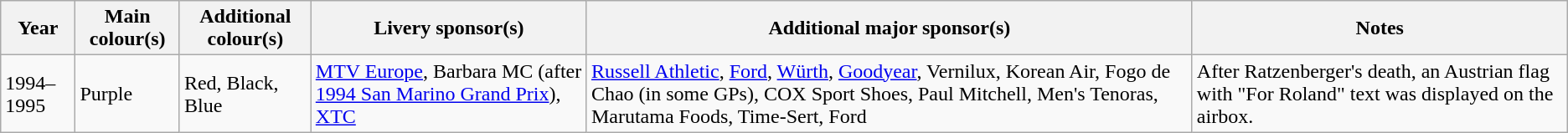<table class="wikitable">
<tr>
<th>Year</th>
<th>Main colour(s)</th>
<th>Additional colour(s)</th>
<th>Livery sponsor(s)</th>
<th>Additional major sponsor(s)</th>
<th>Notes</th>
</tr>
<tr>
<td>1994–1995</td>
<td>Purple</td>
<td>Red, Black, Blue</td>
<td><a href='#'>MTV Europe</a>, Barbara MC (after <a href='#'>1994 San Marino Grand Prix</a>), <a href='#'>XTC</a></td>
<td><a href='#'>Russell Athletic</a>, <a href='#'>Ford</a>, <a href='#'>Würth</a>, <a href='#'>Goodyear</a>, Vernilux, Korean Air, Fogo de Chao (in some GPs), COX Sport Shoes, Paul Mitchell, Men's Tenoras, Marutama Foods, Time-Sert, Ford</td>
<td>After Ratzenberger's death, an Austrian flag with "For Roland" text was displayed on the airbox.</td>
</tr>
</table>
